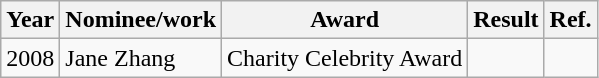<table class="wikitable">
<tr>
<th>Year</th>
<th>Nominee/work</th>
<th>Award</th>
<th><strong>Result</strong></th>
<th>Ref.</th>
</tr>
<tr>
<td>2008</td>
<td>Jane Zhang</td>
<td>Charity Celebrity Award</td>
<td></td>
<td></td>
</tr>
</table>
